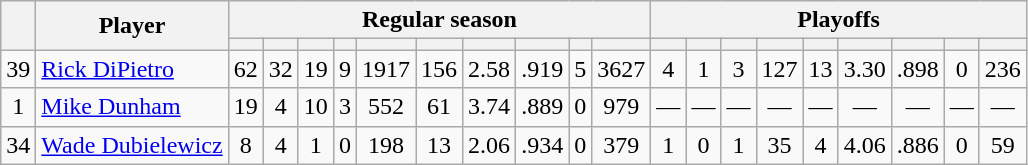<table class="wikitable plainrowheaders" style="text-align:center;">
<tr>
<th scope="col" rowspan="2"></th>
<th scope="col" rowspan="2">Player</th>
<th scope=colgroup colspan=10>Regular season</th>
<th scope=colgroup colspan=9>Playoffs</th>
</tr>
<tr>
<th scope="col"></th>
<th scope="col"></th>
<th scope="col"></th>
<th scope="col"></th>
<th scope="col"></th>
<th scope="col"></th>
<th scope="col"></th>
<th scope="col"></th>
<th scope="col"></th>
<th scope="col"></th>
<th scope="col"></th>
<th scope="col"></th>
<th scope="col"></th>
<th scope="col"></th>
<th scope="col"></th>
<th scope="col"></th>
<th scope="col"></th>
<th scope="col"></th>
<th scope="col"></th>
</tr>
<tr>
<td scope="row">39</td>
<td align="left"><a href='#'>Rick DiPietro</a></td>
<td>62</td>
<td>32</td>
<td>19</td>
<td>9</td>
<td>1917</td>
<td>156</td>
<td>2.58</td>
<td>.919</td>
<td>5</td>
<td>3627</td>
<td>4</td>
<td>1</td>
<td>3</td>
<td>127</td>
<td>13</td>
<td>3.30</td>
<td>.898</td>
<td>0</td>
<td>236</td>
</tr>
<tr>
<td scope="row">1</td>
<td align="left"><a href='#'>Mike Dunham</a></td>
<td>19</td>
<td>4</td>
<td>10</td>
<td>3</td>
<td>552</td>
<td>61</td>
<td>3.74</td>
<td>.889</td>
<td>0</td>
<td>979</td>
<td>—</td>
<td>—</td>
<td>—</td>
<td>—</td>
<td>—</td>
<td>—</td>
<td>—</td>
<td>—</td>
<td>—</td>
</tr>
<tr>
<td scope="row">34</td>
<td align="left"><a href='#'>Wade Dubielewicz</a></td>
<td>8</td>
<td>4</td>
<td>1</td>
<td>0</td>
<td>198</td>
<td>13</td>
<td>2.06</td>
<td>.934</td>
<td>0</td>
<td>379</td>
<td>1</td>
<td>0</td>
<td>1</td>
<td>35</td>
<td>4</td>
<td>4.06</td>
<td>.886</td>
<td>0</td>
<td>59</td>
</tr>
</table>
